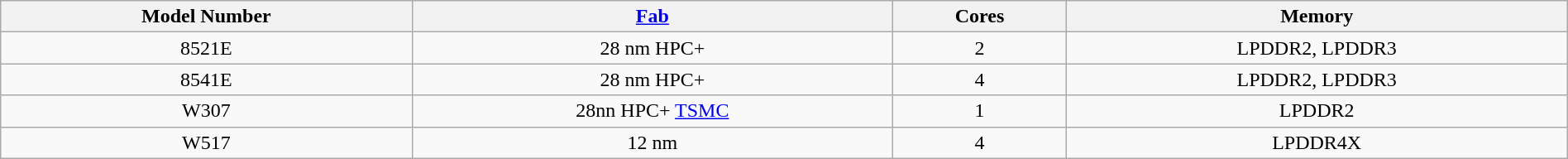<table class="wikitable" style="width:100%; text-align:center">
<tr>
<th>Model Number</th>
<th><a href='#'>Fab</a></th>
<th>Cores</th>
<th>Memory</th>
</tr>
<tr>
<td>8521E</td>
<td>28 nm HPC+</td>
<td>2</td>
<td>LPDDR2, LPDDR3</td>
</tr>
<tr>
<td>8541E</td>
<td>28 nm HPC+</td>
<td>4</td>
<td>LPDDR2, LPDDR3</td>
</tr>
<tr>
<td>W307</td>
<td>28nn HPC+ <a href='#'>TSMC</a></td>
<td>1</td>
<td>LPDDR2</td>
</tr>
<tr>
<td>W517</td>
<td>12 nm</td>
<td>4</td>
<td>LPDDR4X</td>
</tr>
</table>
